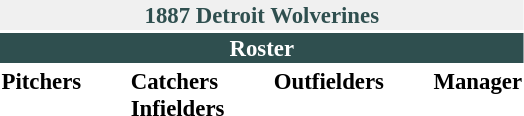<table class="toccolours" style="font-size: 95%;">
<tr>
<th colspan="10" style="background-color: #F0F0F0; color: #2F4F4F; text-align: center;">1887 Detroit Wolverines</th>
</tr>
<tr>
<td colspan="10" style="background-color: #2F4F4F; color: white; text-align: center;"><strong>Roster</strong></td>
</tr>
<tr>
<td valign="top"><strong>Pitchers</strong><br>





</td>
<td width="25px"></td>
<td valign="top"><strong>Catchers</strong><br>


<strong>Infielders</strong>





</td>
<td width="25px"></td>
<td valign="top"><strong>Outfielders</strong><br>


</td>
<td width="25px"></td>
<td valign="top"><strong>Manager</strong><br></td>
</tr>
</table>
